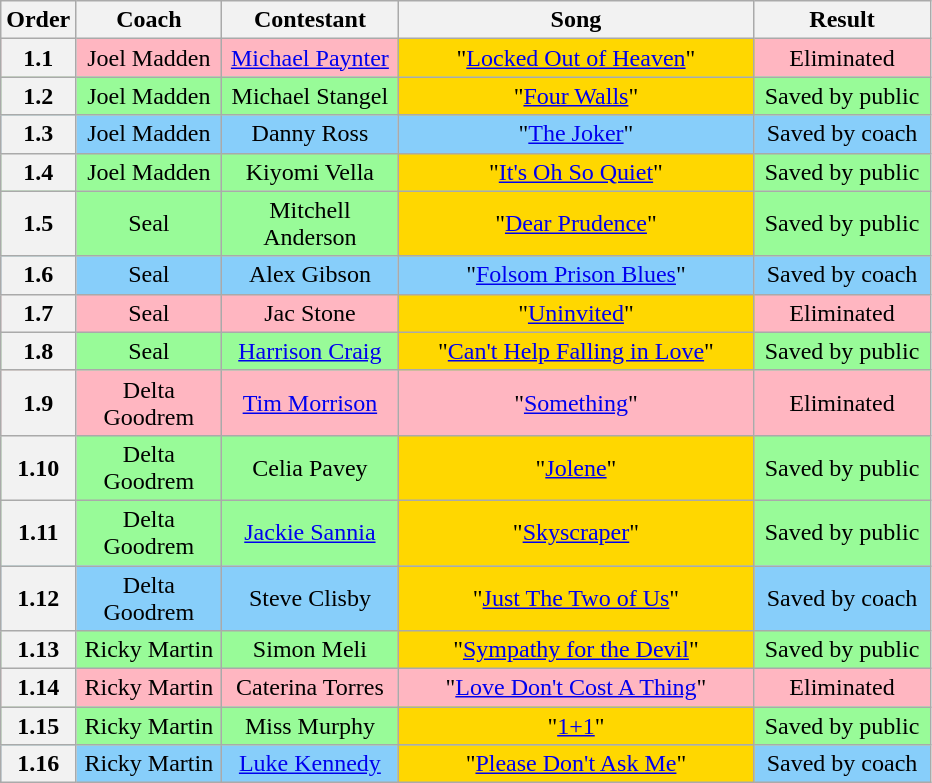<table class="wikitable plainrowheaders sortable" style="text-align: center; width: auto;">
<tr>
<th scope="col" style="width:36px;">Order</th>
<th scope="col" style="width:90px;">Coach</th>
<th scope="col" style="width:110px;">Contestant</th>
<th scope="col" style="width:230px;">Song</th>
<th scope="col" style="width:110px;">Result</th>
</tr>
<tr style="background:lightpink">
<th scope="row">1.1</th>
<td>Joel Madden</td>
<td><a href='#'>Michael Paynter</a></td>
<td style="background:gold;">"<a href='#'>Locked Out of Heaven</a>"</td>
<td>Eliminated</td>
</tr>
<tr style="background:palegreen">
<th scope="row">1.2</th>
<td>Joel Madden</td>
<td>Michael Stangel</td>
<td style="background:gold;">"<a href='#'>Four Walls</a>"</td>
<td>Saved by public</td>
</tr>
<tr style="background:lightskyblue">
<th scope="row">1.3</th>
<td>Joel Madden</td>
<td>Danny Ross</td>
<td>"<a href='#'>The Joker</a>"</td>
<td>Saved by coach</td>
</tr>
<tr style="background:palegreen">
<th scope="row">1.4</th>
<td>Joel Madden</td>
<td>Kiyomi Vella</td>
<td style="background:gold;">"<a href='#'>It's Oh So Quiet</a>"</td>
<td>Saved by public</td>
</tr>
<tr style="background:palegreen">
<th scope="row">1.5</th>
<td>Seal</td>
<td>Mitchell Anderson</td>
<td style="background:gold;">"<a href='#'>Dear Prudence</a>"</td>
<td>Saved by public</td>
</tr>
<tr style="background:lightskyblue">
<th scope="row">1.6</th>
<td>Seal</td>
<td>Alex Gibson</td>
<td>"<a href='#'>Folsom Prison Blues</a>"</td>
<td>Saved by coach</td>
</tr>
<tr style="background:lightpink">
<th scope="row">1.7</th>
<td>Seal</td>
<td>Jac Stone</td>
<td style="background:gold;">"<a href='#'>Uninvited</a>"</td>
<td>Eliminated</td>
</tr>
<tr style="background:palegreen">
<th scope="row">1.8</th>
<td>Seal</td>
<td><a href='#'>Harrison Craig</a></td>
<td style="background:gold;">"<a href='#'>Can't Help Falling in Love</a>"</td>
<td>Saved by public</td>
</tr>
<tr style="background:lightpink">
<th scope="row">1.9</th>
<td>Delta Goodrem</td>
<td><a href='#'>Tim Morrison</a></td>
<td>"<a href='#'>Something</a>"</td>
<td>Eliminated</td>
</tr>
<tr style="background:palegreen">
<th scope="row">1.10</th>
<td>Delta Goodrem</td>
<td>Celia Pavey</td>
<td style="background:gold;">"<a href='#'>Jolene</a>"</td>
<td>Saved by public</td>
</tr>
<tr style="background:palegreen">
<th scope="row">1.11</th>
<td>Delta Goodrem</td>
<td><a href='#'>Jackie Sannia</a></td>
<td style="background:gold;">"<a href='#'>Skyscraper</a>"</td>
<td>Saved by public</td>
</tr>
<tr style="background:lightskyblue">
<th scope="row">1.12</th>
<td>Delta Goodrem</td>
<td>Steve Clisby</td>
<td style="background:gold;">"<a href='#'>Just The Two of Us</a>"</td>
<td>Saved by coach</td>
</tr>
<tr style="background:palegreen">
<th scope="row">1.13</th>
<td>Ricky Martin</td>
<td>Simon Meli</td>
<td style="background:gold;">"<a href='#'>Sympathy for the Devil</a>"</td>
<td>Saved by public</td>
</tr>
<tr style="background:lightpink">
<th scope="row">1.14</th>
<td>Ricky Martin</td>
<td>Caterina Torres</td>
<td>"<a href='#'>Love Don't Cost A Thing</a>"</td>
<td>Eliminated</td>
</tr>
<tr style="background:palegreen">
<th scope="row">1.15</th>
<td>Ricky Martin</td>
<td>Miss Murphy</td>
<td style="background:gold;">"<a href='#'>1+1</a>"</td>
<td>Saved by public</td>
</tr>
<tr style="background:lightskyblue">
<th scope="row">1.16</th>
<td>Ricky Martin</td>
<td><a href='#'>Luke Kennedy</a></td>
<td style="background:gold;">"<a href='#'>Please Don't Ask Me</a>"</td>
<td>Saved by coach</td>
</tr>
</table>
